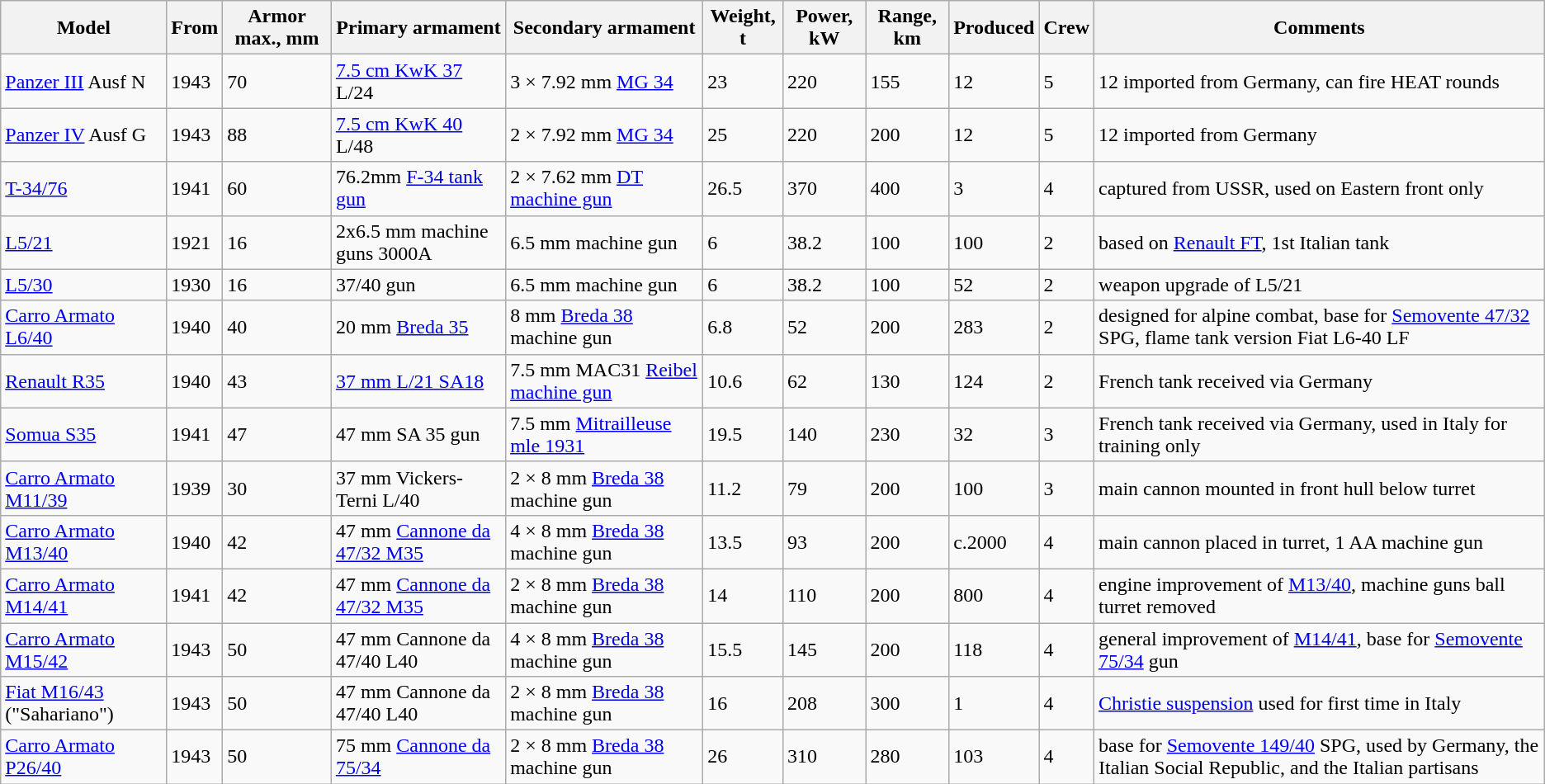<table class="wikitable sortable">
<tr>
<th>Model</th>
<th>From</th>
<th>Armor max., mm</th>
<th>Primary armament</th>
<th>Secondary armament</th>
<th>Weight, t</th>
<th>Power, kW</th>
<th>Range, km</th>
<th>Produced</th>
<th>Crew</th>
<th>Comments</th>
</tr>
<tr>
<td><a href='#'>Panzer III</a> Ausf N</td>
<td>1943</td>
<td>70</td>
<td><a href='#'>7.5 cm KwK 37</a> L/24</td>
<td>3 × 7.92 mm <a href='#'>MG 34</a></td>
<td>23</td>
<td>220</td>
<td>155</td>
<td>12</td>
<td>5</td>
<td>12 imported from Germany, can fire HEAT rounds</td>
</tr>
<tr>
<td><a href='#'>Panzer IV</a> Ausf G</td>
<td>1943</td>
<td>88</td>
<td><a href='#'>7.5 cm KwK 40</a> L/48</td>
<td>2 × 7.92 mm <a href='#'>MG 34</a></td>
<td>25</td>
<td>220</td>
<td>200</td>
<td>12</td>
<td>5</td>
<td>12 imported from Germany</td>
</tr>
<tr>
<td><a href='#'>T-34/76</a></td>
<td>1941</td>
<td>60</td>
<td>76.2mm <a href='#'>F-34 tank gun</a></td>
<td>2 × 7.62 mm <a href='#'>DT machine gun</a></td>
<td>26.5</td>
<td>370</td>
<td>400</td>
<td>3</td>
<td>4</td>
<td>captured from USSR, used on Eastern front only</td>
</tr>
<tr>
<td><a href='#'>L5/21</a></td>
<td>1921</td>
<td>16</td>
<td>2x6.5 mm machine guns 3000A</td>
<td>6.5 mm machine gun</td>
<td>6</td>
<td>38.2</td>
<td>100</td>
<td>100</td>
<td>2</td>
<td>based on <a href='#'>Renault FT</a>, 1st Italian tank</td>
</tr>
<tr>
<td><a href='#'>L5/30</a></td>
<td>1930</td>
<td>16</td>
<td>37/40 gun</td>
<td>6.5 mm machine gun</td>
<td>6</td>
<td>38.2</td>
<td>100</td>
<td>52</td>
<td>2</td>
<td>weapon upgrade of L5/21</td>
</tr>
<tr>
<td><a href='#'>Carro Armato L6/40</a></td>
<td>1940</td>
<td>40</td>
<td>20 mm <a href='#'>Breda 35</a></td>
<td>8 mm <a href='#'>Breda 38</a> machine gun</td>
<td>6.8</td>
<td>52</td>
<td>200</td>
<td>283</td>
<td>2</td>
<td>designed for alpine combat, base for  <a href='#'>Semovente 47/32</a> SPG, flame tank version Fiat L6-40 LF</td>
</tr>
<tr>
<td><a href='#'>Renault R35</a></td>
<td>1940</td>
<td>43</td>
<td><a href='#'>37 mm L/21 SA18</a></td>
<td>7.5 mm MAC31 <a href='#'>Reibel machine gun</a></td>
<td>10.6</td>
<td>62</td>
<td>130</td>
<td>124</td>
<td>2</td>
<td>French tank received via Germany</td>
</tr>
<tr>
<td><a href='#'>Somua S35</a></td>
<td>1941</td>
<td>47</td>
<td>47 mm SA 35 gun</td>
<td>7.5 mm <a href='#'>Mitrailleuse mle 1931</a></td>
<td>19.5</td>
<td>140</td>
<td>230</td>
<td>32</td>
<td>3</td>
<td>French tank received via Germany, used in Italy for training only</td>
</tr>
<tr>
<td><a href='#'>Carro Armato M11/39</a></td>
<td>1939</td>
<td>30</td>
<td>37 mm Vickers-Terni L/40</td>
<td>2 × 8 mm <a href='#'>Breda 38</a> machine gun</td>
<td>11.2</td>
<td>79</td>
<td>200</td>
<td>100</td>
<td>3</td>
<td>main cannon mounted in front hull below turret</td>
</tr>
<tr>
<td><a href='#'>Carro Armato M13/40</a></td>
<td>1940</td>
<td>42</td>
<td>47 mm <a href='#'>Cannone da 47/32 M35</a></td>
<td>4 × 8 mm <a href='#'>Breda 38</a> machine gun</td>
<td>13.5</td>
<td>93</td>
<td>200</td>
<td>c.2000</td>
<td>4</td>
<td>main cannon placed in turret, 1 AA machine gun</td>
</tr>
<tr>
<td><a href='#'>Carro Armato M14/41</a></td>
<td>1941</td>
<td>42</td>
<td>47 mm <a href='#'>Cannone da 47/32 M35</a></td>
<td>2 × 8 mm <a href='#'>Breda 38</a> machine gun</td>
<td>14</td>
<td>110</td>
<td>200</td>
<td>800</td>
<td>4</td>
<td>engine improvement of <a href='#'>M13/40</a>, machine guns ball turret removed</td>
</tr>
<tr>
<td><a href='#'>Carro Armato M15/42</a></td>
<td>1943</td>
<td>50</td>
<td>47 mm Cannone da 47/40 L40</td>
<td>4 × 8 mm <a href='#'>Breda 38</a> machine gun</td>
<td>15.5</td>
<td>145</td>
<td>200</td>
<td>118</td>
<td>4</td>
<td>general improvement of <a href='#'>M14/41</a>, base for <a href='#'>Semovente 75/34</a> gun</td>
</tr>
<tr>
<td><a href='#'>Fiat M16/43</a> ("Sahariano")</td>
<td>1943</td>
<td>50</td>
<td>47 mm Cannone da 47/40 L40</td>
<td>2 × 8 mm <a href='#'>Breda 38</a> machine gun</td>
<td>16</td>
<td>208</td>
<td>300</td>
<td>1</td>
<td>4</td>
<td><a href='#'>Christie suspension</a> used for first time in Italy</td>
</tr>
<tr>
<td><a href='#'>Carro Armato P26/40</a></td>
<td>1943</td>
<td>50</td>
<td>75 mm <a href='#'>Cannone da 75/34</a></td>
<td>2 × 8 mm <a href='#'>Breda 38</a> machine gun</td>
<td>26</td>
<td>310</td>
<td>280</td>
<td>103</td>
<td>4</td>
<td>base for  <a href='#'>Semovente 149/40</a> SPG, used by Germany, the Italian Social Republic, and the Italian partisans</td>
</tr>
</table>
